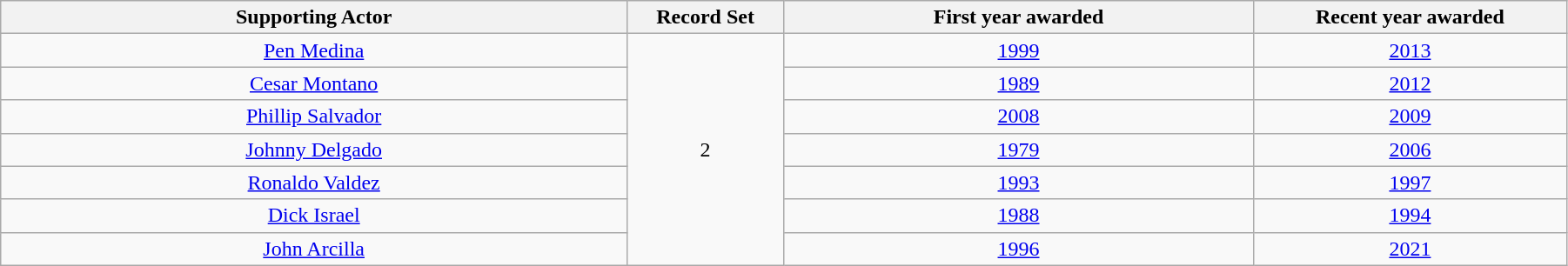<table class="wikitable" style="width:95%; text-align:center;">
<tr>
<th width=40%>Supporting Actor</th>
<th width=10%>Record Set</th>
<th style="width:30%;">First year awarded</th>
<th width=30%>Recent year awarded</th>
</tr>
<tr>
<td><a href='#'>Pen Medina</a></td>
<td rowspan=7>2</td>
<td><a href='#'>1999</a></td>
<td><a href='#'>2013</a></td>
</tr>
<tr>
<td><a href='#'>Cesar Montano</a></td>
<td><a href='#'>1989</a></td>
<td><a href='#'>2012</a></td>
</tr>
<tr>
<td><a href='#'>Phillip Salvador</a></td>
<td><a href='#'>2008</a></td>
<td><a href='#'>2009</a></td>
</tr>
<tr>
<td><a href='#'>Johnny Delgado</a></td>
<td><a href='#'>1979</a></td>
<td><a href='#'>2006</a></td>
</tr>
<tr>
<td><a href='#'>Ronaldo Valdez</a></td>
<td><a href='#'>1993</a></td>
<td><a href='#'>1997</a></td>
</tr>
<tr>
<td><a href='#'>Dick Israel</a></td>
<td><a href='#'>1988</a></td>
<td><a href='#'>1994</a></td>
</tr>
<tr>
<td><a href='#'>John Arcilla</a></td>
<td><a href='#'>1996</a></td>
<td><a href='#'>2021</a></td>
</tr>
</table>
